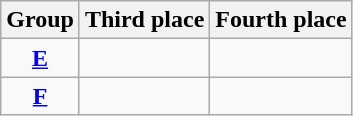<table class="wikitable">
<tr>
<th>Group</th>
<th>Third place</th>
<th>Fourth place</th>
</tr>
<tr>
<td align=center><strong><a href='#'>E</a></strong></td>
<td></td>
<td></td>
</tr>
<tr>
<td align=center><strong><a href='#'>F</a></strong></td>
<td></td>
<td></td>
</tr>
</table>
